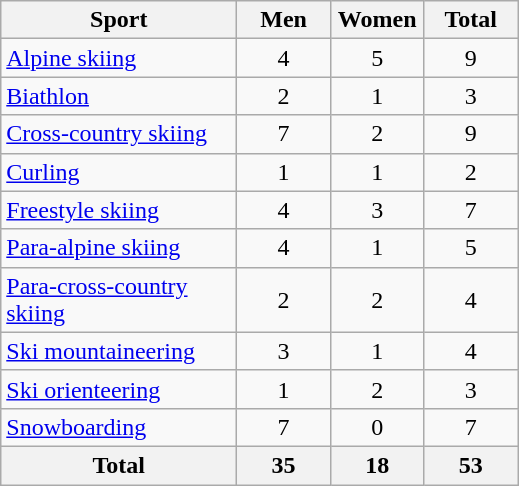<table class="wikitable sortable" style="text-align:center">
<tr>
<th width=150>Sport</th>
<th width=55>Men</th>
<th width=55>Women</th>
<th width=55>Total</th>
</tr>
<tr>
<td align=left><a href='#'>Alpine skiing</a></td>
<td>4</td>
<td>5</td>
<td>9</td>
</tr>
<tr>
<td align=left><a href='#'>Biathlon</a></td>
<td>2</td>
<td>1</td>
<td>3</td>
</tr>
<tr>
<td align=left><a href='#'>Cross-country skiing</a></td>
<td>7</td>
<td>2</td>
<td>9</td>
</tr>
<tr>
<td align=left><a href='#'>Curling</a></td>
<td>1</td>
<td>1</td>
<td>2</td>
</tr>
<tr>
<td align=left><a href='#'>Freestyle skiing</a></td>
<td>4</td>
<td>3</td>
<td>7</td>
</tr>
<tr>
<td align=left><a href='#'>Para-alpine skiing</a></td>
<td>4</td>
<td>1</td>
<td>5</td>
</tr>
<tr>
<td align=left><a href='#'>Para-cross-country skiing</a></td>
<td>2</td>
<td>2</td>
<td>4</td>
</tr>
<tr>
<td align=left><a href='#'>Ski mountaineering</a></td>
<td>3</td>
<td>1</td>
<td>4</td>
</tr>
<tr>
<td align=left><a href='#'>Ski orienteering</a></td>
<td>1</td>
<td>2</td>
<td>3</td>
</tr>
<tr>
<td align=left><a href='#'>Snowboarding</a></td>
<td>7</td>
<td>0</td>
<td>7</td>
</tr>
<tr>
<th>Total</th>
<th>35</th>
<th>18</th>
<th>53</th>
</tr>
</table>
